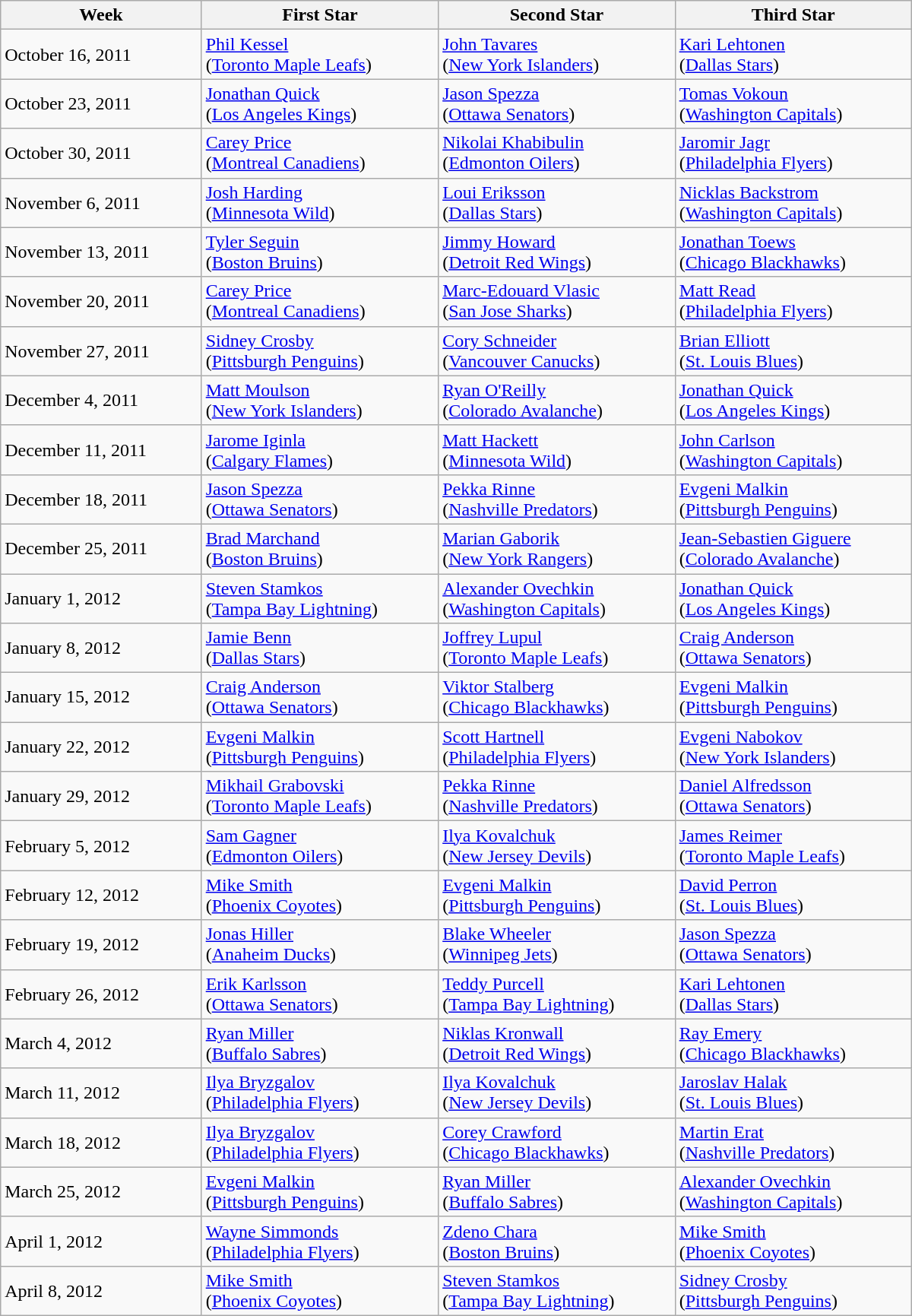<table class="wikitable" style="width: 50em;">
<tr style="text-align:center;">
<th>Week</th>
<th>First Star</th>
<th>Second Star</th>
<th>Third Star</th>
</tr>
<tr>
<td>October 16, 2011</td>
<td><a href='#'>Phil Kessel</a><br>(<a href='#'>Toronto Maple Leafs</a>)</td>
<td><a href='#'>John Tavares</a><br>(<a href='#'>New York Islanders</a>)</td>
<td><a href='#'>Kari Lehtonen</a><br>(<a href='#'>Dallas Stars</a>)</td>
</tr>
<tr>
<td>October 23, 2011</td>
<td><a href='#'>Jonathan Quick</a><br>(<a href='#'>Los Angeles Kings</a>)</td>
<td><a href='#'>Jason Spezza</a><br>(<a href='#'>Ottawa Senators</a>)</td>
<td><a href='#'>Tomas Vokoun</a><br>(<a href='#'>Washington Capitals</a>)</td>
</tr>
<tr>
<td>October 30, 2011</td>
<td><a href='#'>Carey Price</a><br>(<a href='#'>Montreal Canadiens</a>)</td>
<td><a href='#'>Nikolai Khabibulin</a><br>(<a href='#'>Edmonton Oilers</a>)</td>
<td><a href='#'>Jaromir Jagr</a><br>(<a href='#'>Philadelphia Flyers</a>)</td>
</tr>
<tr>
<td>November 6, 2011</td>
<td><a href='#'>Josh Harding</a><br>(<a href='#'>Minnesota Wild</a>)</td>
<td><a href='#'>Loui Eriksson</a><br>(<a href='#'>Dallas Stars</a>)</td>
<td><a href='#'>Nicklas Backstrom</a><br>(<a href='#'>Washington Capitals</a>)</td>
</tr>
<tr>
<td>November 13, 2011</td>
<td><a href='#'>Tyler Seguin</a><br>(<a href='#'>Boston Bruins</a>)</td>
<td><a href='#'>Jimmy Howard</a><br>(<a href='#'>Detroit Red Wings</a>)</td>
<td><a href='#'>Jonathan Toews</a><br>(<a href='#'>Chicago Blackhawks</a>)</td>
</tr>
<tr>
<td>November 20, 2011</td>
<td><a href='#'>Carey Price</a><br>(<a href='#'>Montreal Canadiens</a>)</td>
<td><a href='#'>Marc-Edouard Vlasic</a><br>(<a href='#'>San Jose Sharks</a>)</td>
<td><a href='#'>Matt Read</a><br>(<a href='#'>Philadelphia Flyers</a>)</td>
</tr>
<tr>
<td>November 27, 2011</td>
<td><a href='#'>Sidney Crosby</a><br>(<a href='#'>Pittsburgh Penguins</a>)</td>
<td><a href='#'>Cory Schneider</a><br>(<a href='#'>Vancouver Canucks</a>)</td>
<td><a href='#'>Brian Elliott</a><br>(<a href='#'>St. Louis Blues</a>)</td>
</tr>
<tr>
<td>December 4, 2011</td>
<td><a href='#'>Matt Moulson</a><br>(<a href='#'>New York Islanders</a>)</td>
<td><a href='#'>Ryan O'Reilly</a><br>(<a href='#'>Colorado Avalanche</a>)</td>
<td><a href='#'>Jonathan Quick</a><br>(<a href='#'>Los Angeles Kings</a>)</td>
</tr>
<tr>
<td>December 11, 2011</td>
<td><a href='#'>Jarome Iginla</a><br>(<a href='#'>Calgary Flames</a>)</td>
<td><a href='#'>Matt Hackett</a><br>(<a href='#'>Minnesota Wild</a>)</td>
<td><a href='#'>John Carlson</a><br>(<a href='#'>Washington Capitals</a>)</td>
</tr>
<tr>
<td>December 18, 2011</td>
<td><a href='#'>Jason Spezza</a><br>(<a href='#'>Ottawa Senators</a>)</td>
<td><a href='#'>Pekka Rinne</a><br>(<a href='#'>Nashville Predators</a>)</td>
<td><a href='#'>Evgeni Malkin</a><br>(<a href='#'>Pittsburgh Penguins</a>)</td>
</tr>
<tr>
<td>December 25, 2011</td>
<td><a href='#'>Brad Marchand</a><br>(<a href='#'>Boston Bruins</a>)</td>
<td><a href='#'>Marian Gaborik</a><br>(<a href='#'>New York Rangers</a>)</td>
<td><a href='#'>Jean-Sebastien Giguere</a><br>(<a href='#'>Colorado Avalanche</a>)</td>
</tr>
<tr>
<td>January 1, 2012</td>
<td><a href='#'>Steven Stamkos</a><br>(<a href='#'>Tampa Bay Lightning</a>)</td>
<td><a href='#'>Alexander Ovechkin</a><br>(<a href='#'>Washington Capitals</a>)</td>
<td><a href='#'>Jonathan Quick</a><br>(<a href='#'>Los Angeles Kings</a>)</td>
</tr>
<tr>
<td>January 8, 2012</td>
<td><a href='#'>Jamie Benn</a><br>(<a href='#'>Dallas Stars</a>)</td>
<td><a href='#'>Joffrey Lupul</a><br>(<a href='#'>Toronto Maple Leafs</a>)</td>
<td><a href='#'>Craig Anderson</a><br>(<a href='#'>Ottawa Senators</a>)</td>
</tr>
<tr>
<td>January 15, 2012</td>
<td><a href='#'>Craig Anderson</a><br>(<a href='#'>Ottawa Senators</a>)</td>
<td><a href='#'>Viktor Stalberg</a><br>(<a href='#'>Chicago Blackhawks</a>)</td>
<td><a href='#'>Evgeni Malkin</a><br>(<a href='#'>Pittsburgh Penguins</a>)</td>
</tr>
<tr>
<td>January 22, 2012</td>
<td><a href='#'>Evgeni Malkin</a><br>(<a href='#'>Pittsburgh Penguins</a>)</td>
<td><a href='#'>Scott Hartnell</a><br>(<a href='#'>Philadelphia Flyers</a>)</td>
<td><a href='#'>Evgeni Nabokov</a><br>(<a href='#'>New York Islanders</a>)</td>
</tr>
<tr>
<td>January 29, 2012</td>
<td><a href='#'>Mikhail Grabovski</a><br>(<a href='#'>Toronto Maple Leafs</a>)</td>
<td><a href='#'>Pekka Rinne</a><br>(<a href='#'>Nashville Predators</a>)</td>
<td><a href='#'>Daniel Alfredsson</a><br>(<a href='#'>Ottawa Senators</a>)</td>
</tr>
<tr>
<td>February 5, 2012</td>
<td><a href='#'>Sam Gagner</a><br>(<a href='#'>Edmonton Oilers</a>)</td>
<td><a href='#'>Ilya Kovalchuk</a><br>(<a href='#'>New Jersey Devils</a>)</td>
<td><a href='#'>James Reimer</a><br>(<a href='#'>Toronto Maple Leafs</a>)</td>
</tr>
<tr>
<td>February 12, 2012</td>
<td><a href='#'>Mike Smith</a><br>(<a href='#'>Phoenix Coyotes</a>)</td>
<td><a href='#'>Evgeni Malkin</a><br>(<a href='#'>Pittsburgh Penguins</a>)</td>
<td><a href='#'>David Perron</a><br>(<a href='#'>St. Louis Blues</a>)</td>
</tr>
<tr>
<td>February 19, 2012</td>
<td><a href='#'>Jonas Hiller</a><br>(<a href='#'>Anaheim Ducks</a>)</td>
<td><a href='#'>Blake Wheeler</a><br>(<a href='#'>Winnipeg Jets</a>)</td>
<td><a href='#'>Jason Spezza</a><br>(<a href='#'>Ottawa Senators</a>)</td>
</tr>
<tr>
<td>February 26, 2012</td>
<td><a href='#'>Erik Karlsson</a><br>(<a href='#'>Ottawa Senators</a>)</td>
<td><a href='#'>Teddy Purcell</a><br>(<a href='#'>Tampa Bay Lightning</a>)</td>
<td><a href='#'>Kari Lehtonen</a><br>(<a href='#'>Dallas Stars</a>)</td>
</tr>
<tr>
<td>March 4, 2012</td>
<td><a href='#'>Ryan Miller</a><br>(<a href='#'>Buffalo Sabres</a>)</td>
<td><a href='#'>Niklas Kronwall</a><br>(<a href='#'>Detroit Red Wings</a>)</td>
<td><a href='#'>Ray Emery</a><br>(<a href='#'>Chicago Blackhawks</a>)</td>
</tr>
<tr>
<td>March 11, 2012</td>
<td><a href='#'>Ilya Bryzgalov</a><br>(<a href='#'>Philadelphia Flyers</a>)</td>
<td><a href='#'>Ilya Kovalchuk</a><br>(<a href='#'>New Jersey Devils</a>)</td>
<td><a href='#'>Jaroslav Halak</a><br>(<a href='#'>St. Louis Blues</a>)</td>
</tr>
<tr>
<td>March 18, 2012</td>
<td><a href='#'>Ilya Bryzgalov</a><br>(<a href='#'>Philadelphia Flyers</a>)</td>
<td><a href='#'>Corey Crawford</a><br>(<a href='#'>Chicago Blackhawks</a>)</td>
<td><a href='#'>Martin Erat</a><br>(<a href='#'>Nashville Predators</a>)</td>
</tr>
<tr>
<td>March 25, 2012</td>
<td><a href='#'>Evgeni Malkin</a><br>(<a href='#'>Pittsburgh Penguins</a>)</td>
<td><a href='#'>Ryan Miller</a><br>(<a href='#'>Buffalo Sabres</a>)</td>
<td><a href='#'>Alexander Ovechkin</a><br>(<a href='#'>Washington Capitals</a>)</td>
</tr>
<tr>
<td>April 1, 2012</td>
<td><a href='#'>Wayne Simmonds</a><br>(<a href='#'>Philadelphia Flyers</a>)</td>
<td><a href='#'>Zdeno Chara</a><br>(<a href='#'>Boston Bruins</a>)</td>
<td><a href='#'>Mike Smith</a><br>(<a href='#'>Phoenix Coyotes</a>)</td>
</tr>
<tr>
<td>April 8, 2012</td>
<td><a href='#'>Mike Smith</a><br>(<a href='#'>Phoenix Coyotes</a>)</td>
<td><a href='#'>Steven Stamkos</a><br>(<a href='#'>Tampa Bay Lightning</a>)</td>
<td><a href='#'>Sidney Crosby</a><br>(<a href='#'>Pittsburgh Penguins</a>)</td>
</tr>
</table>
